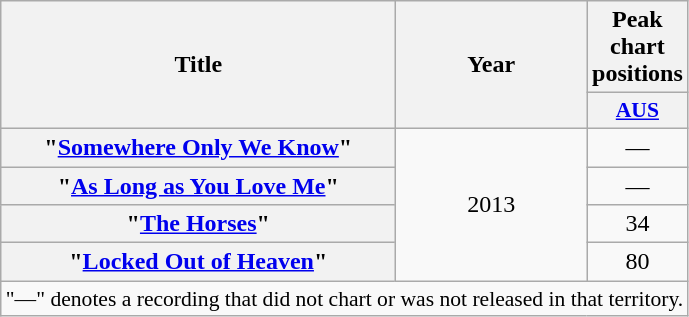<table class="wikitable plainrowheaders" style="text-align:center;" border="1">
<tr>
<th scope="col" rowspan="2" style="width:16em;">Title</th>
<th scope="col" rowspan="2">Year</th>
<th scope="col">Peak chart positions</th>
</tr>
<tr>
<th scope="col" style="width:3em;font-size:90%;"><a href='#'>AUS</a><br></th>
</tr>
<tr>
<th scope="row">"<a href='#'>Somewhere Only We Know</a>"</th>
<td rowspan="4">2013</td>
<td>—</td>
</tr>
<tr>
<th scope="row">"<a href='#'>As Long as You Love Me</a>"</th>
<td>—</td>
</tr>
<tr>
<th scope="row">"<a href='#'>The Horses</a>"</th>
<td>34</td>
</tr>
<tr>
<th scope="row">"<a href='#'>Locked Out of Heaven</a>"</th>
<td>80</td>
</tr>
<tr>
<td colspan="4" style="font-size:90%">"—" denotes a recording that did not chart or was not released in that territory.</td>
</tr>
</table>
